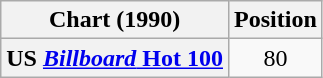<table class = "wikitable plainrowheaders">
<tr>
<th>Chart (1990)</th>
<th>Position</th>
</tr>
<tr>
<th scope="row">US <a href='#'><em>Billboard</em> Hot 100</a></th>
<td style="text-align:center;">80</td>
</tr>
</table>
